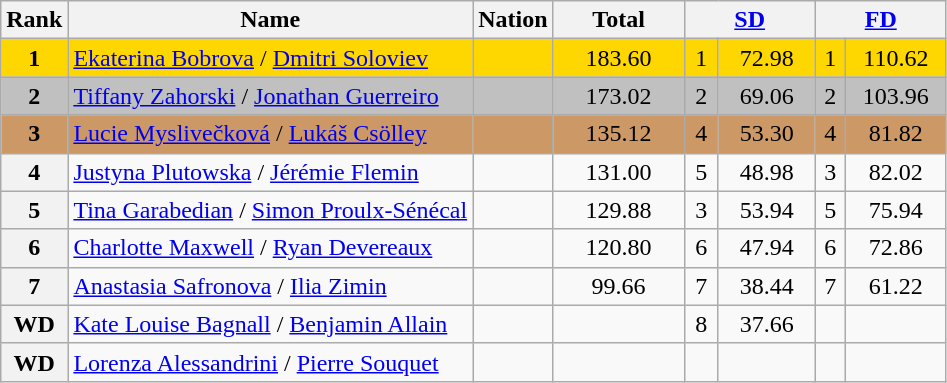<table class="wikitable sortable">
<tr>
<th>Rank</th>
<th>Name</th>
<th>Nation</th>
<th width="80px">Total</th>
<th colspan="2" width="80px"><a href='#'>SD</a></th>
<th colspan="2" width="80px"><a href='#'>FD</a></th>
</tr>
<tr bgcolor="gold">
<td align="center"><strong>1</strong></td>
<td><a href='#'>Ekaterina Bobrova</a> / <a href='#'>Dmitri Soloviev</a></td>
<td></td>
<td align="center">183.60</td>
<td align="center">1</td>
<td align="center">72.98</td>
<td align="center">1</td>
<td align="center">110.62</td>
</tr>
<tr bgcolor="silver">
<td align="center"><strong>2</strong></td>
<td><a href='#'>Tiffany Zahorski</a> / <a href='#'>Jonathan Guerreiro</a></td>
<td></td>
<td align="center">173.02</td>
<td align="center">2</td>
<td align="center">69.06</td>
<td align="center">2</td>
<td align="center">103.96</td>
</tr>
<tr bgcolor="cc9966">
<td align="center"><strong>3</strong></td>
<td><a href='#'>Lucie Myslivečková</a> / <a href='#'>Lukáš Csölley</a></td>
<td></td>
<td align="center">135.12</td>
<td align="center">4</td>
<td align="center">53.30</td>
<td align="center">4</td>
<td align="center">81.82</td>
</tr>
<tr>
<th>4</th>
<td><a href='#'>Justyna Plutowska</a> / <a href='#'>Jérémie Flemin</a></td>
<td></td>
<td align="center">131.00</td>
<td align="center">5</td>
<td align="center">48.98</td>
<td align="center">3</td>
<td align="center">82.02</td>
</tr>
<tr>
<th>5</th>
<td><a href='#'>Tina Garabedian</a> / <a href='#'>Simon Proulx-Sénécal</a></td>
<td></td>
<td align="center">129.88</td>
<td align="center">3</td>
<td align="center">53.94</td>
<td align="center">5</td>
<td align="center">75.94</td>
</tr>
<tr>
<th>6</th>
<td><a href='#'>Charlotte Maxwell</a> / <a href='#'>Ryan Devereaux</a></td>
<td></td>
<td align="center">120.80</td>
<td align="center">6</td>
<td align="center">47.94</td>
<td align="center">6</td>
<td align="center">72.86</td>
</tr>
<tr>
<th>7</th>
<td><a href='#'>Anastasia Safronova</a> / <a href='#'>Ilia Zimin</a></td>
<td></td>
<td align="center">99.66</td>
<td align="center">7</td>
<td align="center">38.44</td>
<td align="center">7</td>
<td align="center">61.22</td>
</tr>
<tr>
<th>WD</th>
<td><a href='#'>Kate Louise Bagnall</a> / <a href='#'>Benjamin Allain</a></td>
<td></td>
<td align="center"></td>
<td align="center">8</td>
<td align="center">37.66</td>
<td align="center"></td>
<td align="center"></td>
</tr>
<tr>
<th>WD</th>
<td><a href='#'>Lorenza Alessandrini</a> / <a href='#'>Pierre Souquet</a></td>
<td></td>
<td align="center"></td>
<td align="center"></td>
<td align="center"></td>
<td align="center"></td>
<td align="center"></td>
</tr>
</table>
